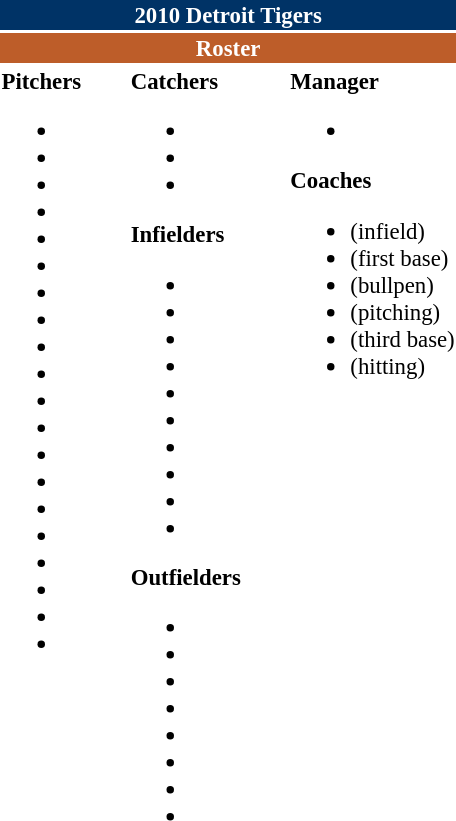<table class="toccolours" style="font-size: 95%;">
<tr>
<th colspan="10" style="background-color: #003366; color: white; text-align: center;">2010 Detroit Tigers</th>
</tr>
<tr>
<td colspan="10" style="background-color: #bd5d29; color: white; text-align: center;"><strong>Roster</strong></td>
</tr>
<tr>
<td valign="top"><strong>Pitchers</strong><br><ul><li></li><li></li><li></li><li></li><li></li><li></li><li></li><li></li><li></li><li></li><li></li><li></li><li></li><li></li><li></li><li></li><li></li><li></li><li></li><li></li></ul></td>
<td width="25px"></td>
<td valign="top"><strong>Catchers</strong><br><ul><li></li><li></li><li></li></ul><strong>Infielders</strong><ul><li></li><li></li><li></li><li></li><li></li><li></li><li></li><li></li><li></li><li></li></ul><strong>Outfielders</strong><ul><li></li><li></li><li></li><li></li><li></li><li></li><li></li><li></li></ul></td>
<td width="25px"></td>
<td valign="top"><strong>Manager</strong><br><ul><li></li></ul><strong>Coaches</strong><ul><li> (infield)</li><li> (first base)</li><li> (bullpen)</li><li> (pitching)</li><li> (third base)</li><li> (hitting)</li></ul></td>
</tr>
<tr>
</tr>
</table>
